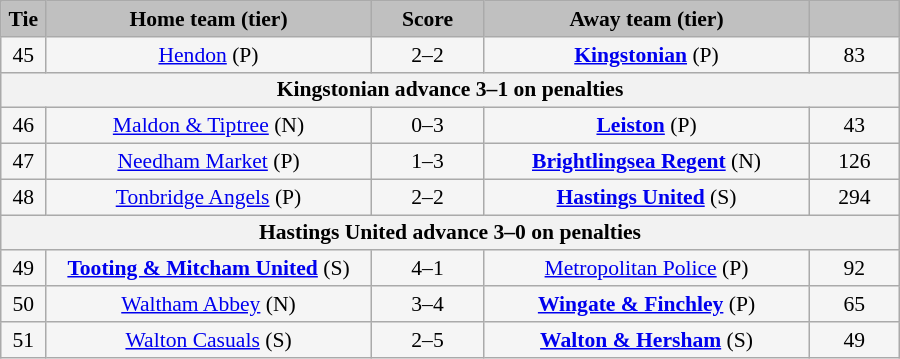<table class="wikitable" style="width: 600px; background:WhiteSmoke; text-align:center; font-size:90%">
<tr>
<td scope="col" style="width:  5.00%; background:silver;"><strong>Tie</strong></td>
<td scope="col" style="width: 36.25%; background:silver;"><strong>Home team (tier)</strong></td>
<td scope="col" style="width: 12.50%; background:silver;"><strong>Score</strong></td>
<td scope="col" style="width: 36.25%; background:silver;"><strong>Away team (tier)</strong></td>
<td scope="col" style="width: 10.00%; background:silver;"><strong></strong></td>
</tr>
<tr>
<td>45</td>
<td><a href='#'>Hendon</a> (P)</td>
<td>2–2</td>
<td><strong><a href='#'>Kingstonian</a></strong> (P)</td>
<td>83</td>
</tr>
<tr>
<th colspan="5">Kingstonian advance 3–1 on penalties</th>
</tr>
<tr>
<td>46</td>
<td><a href='#'>Maldon & Tiptree</a> (N)</td>
<td>0–3</td>
<td><strong><a href='#'>Leiston</a></strong> (P)</td>
<td>43</td>
</tr>
<tr>
<td>47</td>
<td><a href='#'>Needham Market</a> (P)</td>
<td>1–3</td>
<td><strong><a href='#'>Brightlingsea Regent</a></strong> (N)</td>
<td>126</td>
</tr>
<tr>
<td>48</td>
<td><a href='#'>Tonbridge Angels</a> (P)</td>
<td>2–2</td>
<td><strong><a href='#'>Hastings United</a></strong> (S)</td>
<td>294</td>
</tr>
<tr>
<th colspan="5">Hastings United advance 3–0 on penalties</th>
</tr>
<tr>
<td>49</td>
<td><strong><a href='#'>Tooting & Mitcham United</a></strong> (S)</td>
<td>4–1</td>
<td><a href='#'>Metropolitan Police</a> (P)</td>
<td>92</td>
</tr>
<tr>
<td>50</td>
<td><a href='#'>Waltham Abbey</a> (N)</td>
<td>3–4</td>
<td><strong><a href='#'>Wingate & Finchley</a></strong> (P)</td>
<td>65</td>
</tr>
<tr>
<td>51</td>
<td><a href='#'>Walton Casuals</a> (S)</td>
<td>2–5</td>
<td><strong><a href='#'>Walton & Hersham</a></strong> (S)</td>
<td>49</td>
</tr>
</table>
